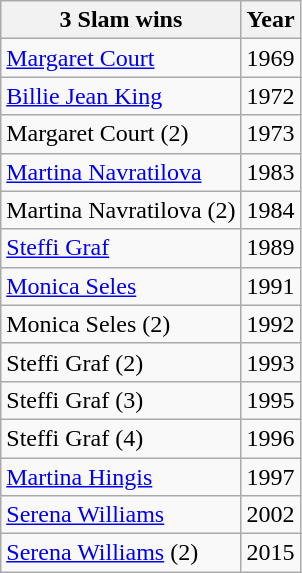<table class="wikitable">
<tr>
<th>3 Slam wins</th>
<th>Year</th>
</tr>
<tr>
<td> <a href='#'>Margaret Court</a></td>
<td>1969</td>
</tr>
<tr>
<td> <a href='#'>Billie Jean King</a></td>
<td>1972</td>
</tr>
<tr>
<td> Margaret Court (2)</td>
<td>1973</td>
</tr>
<tr>
<td> <a href='#'>Martina Navratilova</a></td>
<td>1983</td>
</tr>
<tr>
<td> Martina Navratilova (2)</td>
<td>1984</td>
</tr>
<tr>
<td> <a href='#'>Steffi Graf</a></td>
<td>1989</td>
</tr>
<tr>
<td> <a href='#'>Monica Seles</a></td>
<td>1991</td>
</tr>
<tr>
<td> Monica Seles (2)</td>
<td>1992</td>
</tr>
<tr>
<td> Steffi Graf (2)</td>
<td>1993</td>
</tr>
<tr>
<td> Steffi Graf (3)</td>
<td>1995</td>
</tr>
<tr>
<td> Steffi Graf (4)</td>
<td>1996</td>
</tr>
<tr>
<td> <a href='#'>Martina Hingis</a></td>
<td>1997</td>
</tr>
<tr>
<td> <a href='#'>Serena Williams</a></td>
<td>2002</td>
</tr>
<tr>
<td> <a href='#'>Serena Williams</a> (2)</td>
<td>2015</td>
</tr>
</table>
